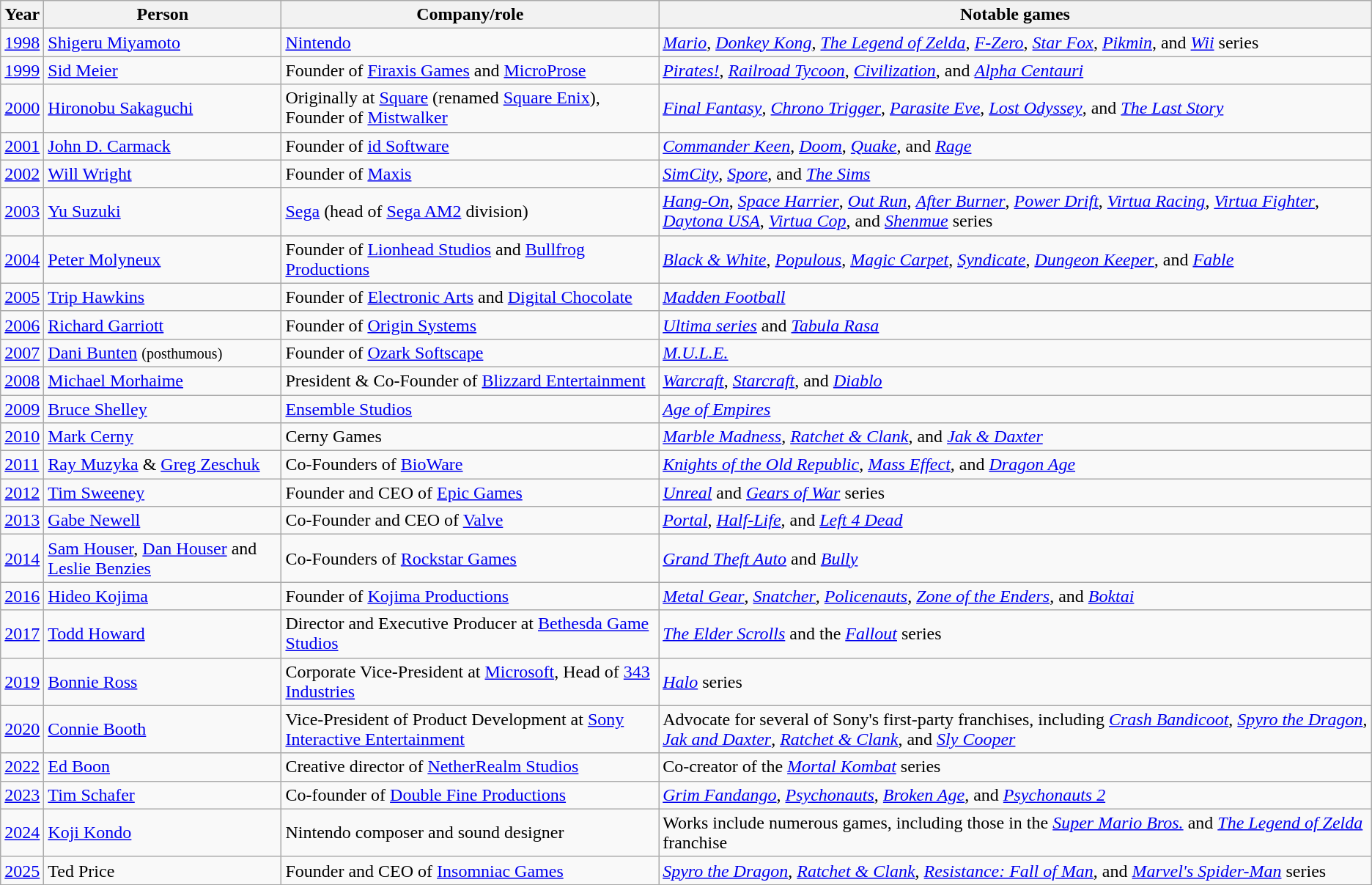<table class="wikitable sortable" width="auto">
<tr>
<th>Year</th>
<th>Person</th>
<th>Company/role</th>
<th>Notable games</th>
</tr>
<tr>
<td><a href='#'>1998</a></td>
<td><a href='#'>Shigeru Miyamoto</a></td>
<td><a href='#'>Nintendo</a></td>
<td><em><a href='#'>Mario</a></em>, <em><a href='#'>Donkey Kong</a></em>, <em><a href='#'>The Legend of Zelda</a></em>, <em><a href='#'>F-Zero</a></em>, <em><a href='#'>Star Fox</a></em>, <em><a href='#'>Pikmin</a></em>, and <em><a href='#'>Wii</a></em> series</td>
</tr>
<tr>
<td><a href='#'>1999</a></td>
<td><a href='#'>Sid Meier</a></td>
<td>Founder of <a href='#'>Firaxis Games</a> and <a href='#'>MicroProse</a></td>
<td><em><a href='#'>Pirates!</a></em>, <em><a href='#'>Railroad Tycoon</a></em>, <em><a href='#'>Civilization</a></em>, and <em><a href='#'>Alpha Centauri</a></em></td>
</tr>
<tr>
<td><a href='#'>2000</a></td>
<td><a href='#'>Hironobu Sakaguchi</a></td>
<td>Originally at <a href='#'>Square</a> (renamed <a href='#'>Square Enix</a>), Founder of <a href='#'>Mistwalker</a></td>
<td><em><a href='#'>Final Fantasy</a></em>, <em><a href='#'>Chrono Trigger</a></em>, <em><a href='#'>Parasite Eve</a></em>, <em><a href='#'>Lost Odyssey</a></em>, and <em><a href='#'>The Last Story</a></em></td>
</tr>
<tr>
<td><a href='#'>2001</a></td>
<td><a href='#'>John D. Carmack</a></td>
<td>Founder of <a href='#'>id Software</a></td>
<td><em><a href='#'>Commander Keen</a></em>, <em><a href='#'>Doom</a></em>, <em><a href='#'>Quake</a></em>, and <em><a href='#'>Rage</a></em></td>
</tr>
<tr>
<td><a href='#'>2002</a></td>
<td><a href='#'>Will Wright</a></td>
<td>Founder of <a href='#'>Maxis</a></td>
<td><em><a href='#'>SimCity</a></em>, <em><a href='#'>Spore</a></em>, and <em><a href='#'>The Sims</a></em></td>
</tr>
<tr>
<td><a href='#'>2003</a></td>
<td><a href='#'>Yu Suzuki</a></td>
<td><a href='#'>Sega</a> (head of <a href='#'>Sega AM2</a> division)</td>
<td><em><a href='#'>Hang-On</a></em>, <em><a href='#'>Space Harrier</a></em>, <em><a href='#'>Out Run</a></em>, <em><a href='#'>After Burner</a></em>, <em><a href='#'>Power Drift</a></em>, <em><a href='#'>Virtua Racing</a></em>, <em><a href='#'>Virtua Fighter</a></em>, <em><a href='#'>Daytona USA</a></em>, <em><a href='#'>Virtua Cop</a></em>, and <em><a href='#'>Shenmue</a></em> series</td>
</tr>
<tr>
<td><a href='#'>2004</a></td>
<td><a href='#'>Peter Molyneux</a></td>
<td>Founder of <a href='#'>Lionhead Studios</a> and <a href='#'>Bullfrog Productions</a></td>
<td><em><a href='#'>Black & White</a></em>, <em><a href='#'>Populous</a></em>, <em><a href='#'>Magic Carpet</a></em>, <em><a href='#'>Syndicate</a></em>, <em><a href='#'>Dungeon Keeper</a></em>, and <em><a href='#'>Fable</a></em></td>
</tr>
<tr>
<td><a href='#'>2005</a></td>
<td><a href='#'>Trip Hawkins</a></td>
<td>Founder of <a href='#'>Electronic Arts</a> and <a href='#'>Digital Chocolate</a></td>
<td><em><a href='#'>Madden Football</a></em></td>
</tr>
<tr>
<td><a href='#'>2006</a></td>
<td><a href='#'>Richard Garriott</a></td>
<td>Founder of <a href='#'>Origin Systems</a></td>
<td><em><a href='#'>Ultima series</a></em> and <em><a href='#'>Tabula Rasa</a></em></td>
</tr>
<tr>
<td><a href='#'>2007</a></td>
<td><a href='#'>Dani Bunten</a> <small>(posthumous)</small></td>
<td>Founder of <a href='#'>Ozark Softscape</a></td>
<td><em><a href='#'>M.U.L.E.</a></em></td>
</tr>
<tr>
<td><a href='#'>2008</a></td>
<td><a href='#'>Michael Morhaime</a></td>
<td>President & Co-Founder of <a href='#'>Blizzard Entertainment</a></td>
<td><em><a href='#'>Warcraft</a></em>, <em><a href='#'>Starcraft</a></em>, and <em><a href='#'>Diablo</a></em></td>
</tr>
<tr>
<td><a href='#'>2009</a></td>
<td><a href='#'>Bruce Shelley</a></td>
<td><a href='#'>Ensemble Studios</a></td>
<td><em><a href='#'>Age of Empires</a></em></td>
</tr>
<tr>
<td><a href='#'>2010</a></td>
<td><a href='#'>Mark Cerny</a></td>
<td>Cerny Games</td>
<td><em><a href='#'>Marble Madness</a></em>, <em><a href='#'>Ratchet & Clank</a></em>, and <em><a href='#'>Jak & Daxter</a></em></td>
</tr>
<tr>
<td><a href='#'>2011</a></td>
<td><a href='#'>Ray Muzyka</a> & <a href='#'>Greg Zeschuk</a></td>
<td>Co-Founders of <a href='#'>BioWare</a></td>
<td><em><a href='#'>Knights of the Old Republic</a></em>, <em><a href='#'>Mass Effect</a></em>, and <em><a href='#'>Dragon Age</a></em></td>
</tr>
<tr>
<td><a href='#'>2012</a></td>
<td><a href='#'>Tim Sweeney</a></td>
<td>Founder and CEO of <a href='#'>Epic Games</a></td>
<td><em><a href='#'>Unreal</a></em> and <em><a href='#'>Gears of War</a></em> series</td>
</tr>
<tr>
<td><a href='#'>2013</a></td>
<td><a href='#'>Gabe Newell</a></td>
<td>Co-Founder and CEO of <a href='#'>Valve</a></td>
<td><em><a href='#'>Portal</a></em>, <em><a href='#'>Half-Life</a></em>, and <em><a href='#'>Left 4 Dead</a></em></td>
</tr>
<tr>
<td><a href='#'>2014</a></td>
<td><a href='#'>Sam Houser</a>, <a href='#'>Dan Houser</a> and <a href='#'>Leslie Benzies</a></td>
<td>Co-Founders of <a href='#'>Rockstar Games</a></td>
<td><em><a href='#'>Grand Theft Auto</a></em> and <em><a href='#'>Bully</a></em></td>
</tr>
<tr>
<td><a href='#'>2016</a></td>
<td><a href='#'>Hideo Kojima</a></td>
<td>Founder of <a href='#'>Kojima Productions</a></td>
<td><em><a href='#'>Metal Gear</a></em>, <em><a href='#'>Snatcher</a></em>, <em><a href='#'>Policenauts</a></em>, <em><a href='#'>Zone of the Enders</a></em>, and <em><a href='#'>Boktai</a></em></td>
</tr>
<tr>
<td><a href='#'>2017</a></td>
<td><a href='#'>Todd Howard</a></td>
<td>Director and Executive Producer at <a href='#'>Bethesda Game Studios</a></td>
<td><em><a href='#'>The Elder Scrolls</a></em> and the <em><a href='#'>Fallout</a></em> series</td>
</tr>
<tr>
<td><a href='#'>2019</a></td>
<td><a href='#'>Bonnie Ross</a></td>
<td>Corporate Vice-President at <a href='#'>Microsoft</a>, Head of <a href='#'>343 Industries</a></td>
<td><em><a href='#'>Halo</a></em> series</td>
</tr>
<tr>
<td><a href='#'>2020</a></td>
<td><a href='#'>Connie Booth</a></td>
<td>Vice-President of Product Development at <a href='#'>Sony Interactive Entertainment</a></td>
<td>Advocate for several of Sony's first-party franchises, including <em><a href='#'>Crash Bandicoot</a></em>, <em><a href='#'>Spyro the Dragon</a></em>, <em><a href='#'>Jak and Daxter</a></em>, <em><a href='#'>Ratchet & Clank</a></em>, and <em><a href='#'>Sly Cooper</a></em></td>
</tr>
<tr>
<td><a href='#'>2022</a></td>
<td><a href='#'>Ed Boon</a></td>
<td>Creative director of <a href='#'>NetherRealm Studios</a></td>
<td>Co-creator of the <em><a href='#'>Mortal Kombat</a></em> series</td>
</tr>
<tr>
<td><a href='#'>2023</a></td>
<td><a href='#'>Tim Schafer</a></td>
<td>Co-founder of <a href='#'>Double Fine Productions</a></td>
<td><em><a href='#'>Grim Fandango</a></em>, <em><a href='#'>Psychonauts</a></em>, <em><a href='#'>Broken Age</a></em>, and <em><a href='#'>Psychonauts 2</a></em></td>
</tr>
<tr>
<td><a href='#'>2024</a></td>
<td><a href='#'>Koji Kondo</a></td>
<td>Nintendo composer and sound designer</td>
<td>Works include numerous games, including those in the <em><a href='#'>Super Mario Bros.</a></em> and <em><a href='#'>The Legend of Zelda</a></em> franchise</td>
</tr>
<tr>
<td><a href='#'>2025</a></td>
<td>Ted Price</td>
<td>Founder and CEO of <a href='#'>Insomniac Games</a></td>
<td><em><a href='#'>Spyro the Dragon</a></em>, <em><a href='#'>Ratchet & Clank</a></em>, <em><a href='#'>Resistance: Fall of Man</a></em>, and <em><a href='#'>Marvel's Spider-Man</a></em> series</td>
</tr>
</table>
